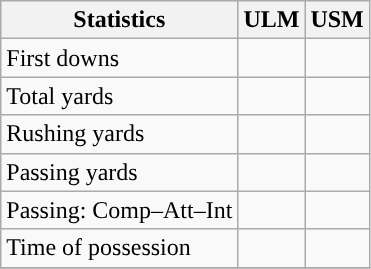<table class="wikitable" style="float: left;">
<tr>
<th>Statistics</th>
<th>ULM</th>
<th>USM</th>
</tr>
<tr>
<td>First downs</td>
<td></td>
<td></td>
</tr>
<tr>
<td>Total yards</td>
<td></td>
<td></td>
</tr>
<tr>
<td>Rushing yards</td>
<td></td>
<td></td>
</tr>
<tr>
<td>Passing yards</td>
<td></td>
<td></td>
</tr>
<tr>
<td>Passing: Comp–Att–Int</td>
<td></td>
<td></td>
</tr>
<tr>
<td>Time of possession</td>
<td></td>
<td></td>
</tr>
<tr>
</tr>
</table>
